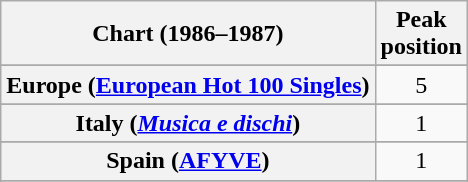<table class="wikitable sortable plainrowheaders" style="text-align:center">
<tr>
<th scope="col">Chart (1986–1987)</th>
<th scope="col">Peak<br>position</th>
</tr>
<tr>
</tr>
<tr>
</tr>
<tr>
<th scope="row">Europe (<a href='#'>European Hot 100 Singles</a>)</th>
<td>5</td>
</tr>
<tr>
</tr>
<tr>
<th scope="row">Italy (<em><a href='#'>Musica e dischi</a></em>)</th>
<td>1</td>
</tr>
<tr>
</tr>
<tr>
</tr>
<tr>
<th scope="row">Spain (<a href='#'>AFYVE</a>)</th>
<td>1</td>
</tr>
<tr>
</tr>
<tr>
</tr>
<tr>
</tr>
</table>
